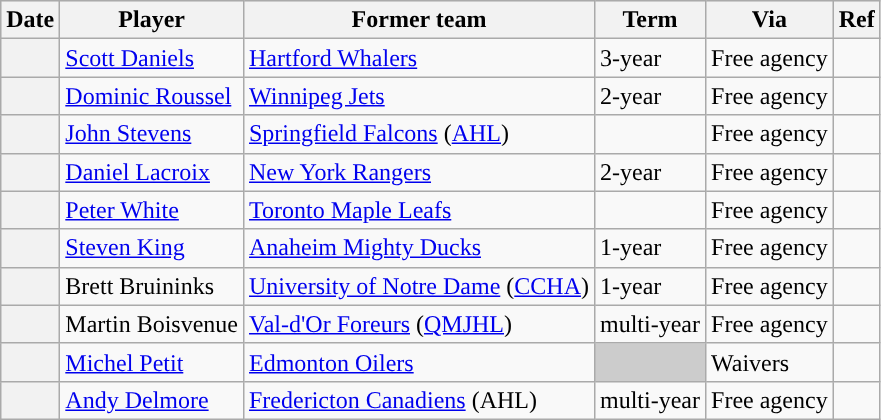<table class="wikitable plainrowheaders">
<tr style="background:#ddd; text-align:center;">
<th>Date</th>
<th>Player</th>
<th>Former team</th>
<th>Term</th>
<th>Via</th>
<th>Ref</th>
</tr>
<tr>
<th scope="row"></th>
<td><a href='#'>Scott Daniels</a></td>
<td><a href='#'>Hartford Whalers</a></td>
<td>3-year</td>
<td>Free agency</td>
<td></td>
</tr>
<tr>
<th scope="row"></th>
<td><a href='#'>Dominic Roussel</a></td>
<td><a href='#'>Winnipeg Jets</a></td>
<td>2-year</td>
<td>Free agency</td>
<td></td>
</tr>
<tr>
<th scope="row"></th>
<td><a href='#'>John Stevens</a></td>
<td><a href='#'>Springfield Falcons</a> (<a href='#'>AHL</a>)</td>
<td></td>
<td>Free agency</td>
<td></td>
</tr>
<tr>
<th scope="row"></th>
<td><a href='#'>Daniel Lacroix</a></td>
<td><a href='#'>New York Rangers</a></td>
<td>2-year</td>
<td>Free agency</td>
<td></td>
</tr>
<tr>
<th scope="row"></th>
<td><a href='#'>Peter White</a></td>
<td><a href='#'>Toronto Maple Leafs</a></td>
<td></td>
<td>Free agency</td>
<td></td>
</tr>
<tr>
<th scope="row"></th>
<td><a href='#'>Steven King</a></td>
<td><a href='#'>Anaheim Mighty Ducks</a></td>
<td>1-year</td>
<td>Free agency</td>
<td></td>
</tr>
<tr>
<th scope="row"></th>
<td>Brett Bruininks</td>
<td><a href='#'>University of Notre Dame</a> (<a href='#'>CCHA</a>)</td>
<td>1-year</td>
<td>Free agency</td>
<td></td>
</tr>
<tr>
<th scope="row"></th>
<td>Martin Boisvenue</td>
<td><a href='#'>Val-d'Or Foreurs</a> (<a href='#'>QMJHL</a>)</td>
<td>multi-year</td>
<td>Free agency</td>
<td></td>
</tr>
<tr>
<th scope="row"></th>
<td><a href='#'>Michel Petit</a></td>
<td><a href='#'>Edmonton Oilers</a></td>
<td style="background:#ccc"></td>
<td>Waivers</td>
<td></td>
</tr>
<tr>
<th scope="row"></th>
<td><a href='#'>Andy Delmore</a></td>
<td><a href='#'>Fredericton Canadiens</a> (AHL)</td>
<td>multi-year</td>
<td>Free agency</td>
<td></td>
</tr>
</table>
